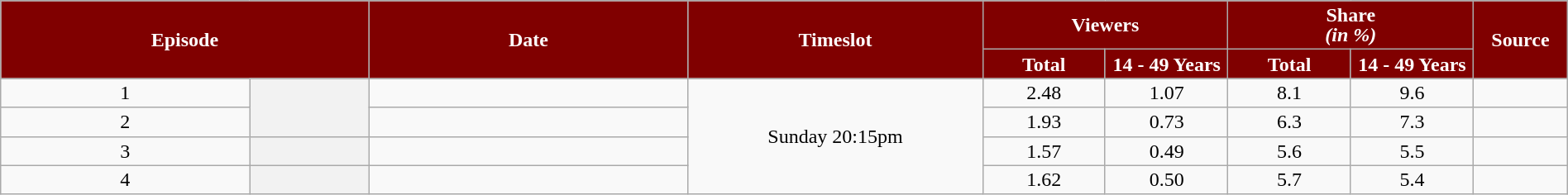<table class="wikitable" style="text-align:center; background:#f9f9f9; line-height:16px;" width="100%">
<tr>
<th scope="col" style="background:maroon; color:white;" colspan="2" rowspan="2" width="15%">Episode</th>
<th scope="col" style="background:maroon; color:white;" rowspan="2" width="13%">Date</th>
<th scope="col" style="background:maroon; color:white;" rowspan="2" width="12%">Timeslot</th>
<th scope="col" style="background:maroon; color:white;" colspan="2" width="10%">Viewers<br><em></em></th>
<th scope="col" style="background:maroon; color:white;" colspan="2" width="10%">Share<br><em>(in %)</em></th>
<th scope="col" style="background:maroon; color:white;" rowspan="2" width="03%">Source</th>
</tr>
<tr>
<th scope="col" style="background:maroon; color:white;" width="05%">Total</th>
<th scope="col" style="background:maroon; color:white;" width="05%">14 - 49 Years</th>
<th scope="col" style="background:maroon; color:white;" width="05%">Total</th>
<th scope="col" style="background:maroon; color:white;" width="05%">14 - 49 Years</th>
</tr>
<tr>
<td>1</td>
<th rowspan="2"></th>
<td></td>
<td rowspan="4">Sunday 20:15pm</td>
<td>2.48</td>
<td>1.07</td>
<td>8.1</td>
<td>9.6</td>
<td></td>
</tr>
<tr>
<td>2</td>
<td></td>
<td>1.93</td>
<td>0.73</td>
<td>6.3</td>
<td>7.3</td>
<td></td>
</tr>
<tr>
<td>3</td>
<th></th>
<td></td>
<td>1.57</td>
<td>0.49</td>
<td>5.6</td>
<td>5.5</td>
<td></td>
</tr>
<tr>
<td>4</td>
<th></th>
<td></td>
<td>1.62</td>
<td>0.50</td>
<td>5.7</td>
<td>5.4</td>
<td></td>
</tr>
</table>
